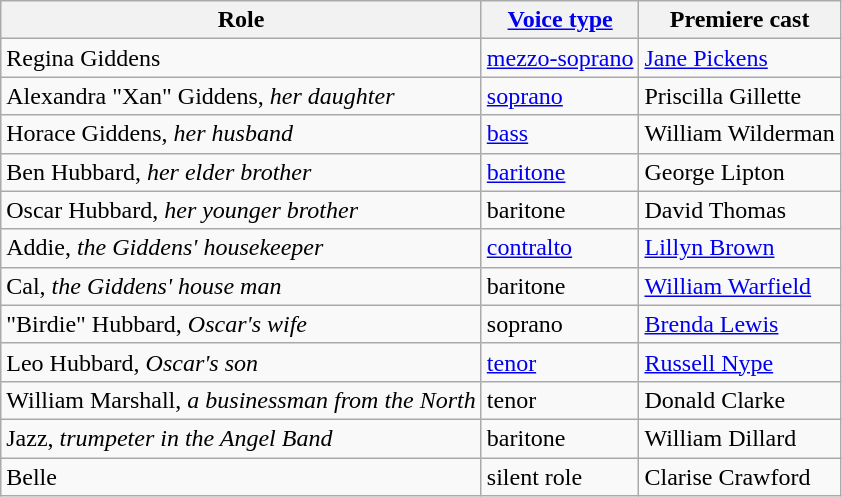<table class="wikitable">
<tr>
<th>Role</th>
<th><a href='#'>Voice type</a></th>
<th>Premiere cast</th>
</tr>
<tr>
<td>Regina Giddens</td>
<td><a href='#'>mezzo-soprano</a></td>
<td><a href='#'>Jane Pickens</a></td>
</tr>
<tr>
<td>Alexandra "Xan" Giddens, <em>her daughter</em></td>
<td><a href='#'>soprano</a></td>
<td>Priscilla Gillette</td>
</tr>
<tr>
<td>Horace Giddens, <em>her husband</em></td>
<td><a href='#'>bass</a></td>
<td>William Wilderman</td>
</tr>
<tr>
<td>Ben Hubbard, <em>her elder brother</em></td>
<td><a href='#'>baritone</a></td>
<td>George Lipton</td>
</tr>
<tr>
<td>Oscar Hubbard, <em>her younger brother</em></td>
<td>baritone</td>
<td>David Thomas</td>
</tr>
<tr>
<td>Addie, <em>the Giddens' housekeeper</em></td>
<td><a href='#'>contralto</a></td>
<td><a href='#'>Lillyn Brown</a></td>
</tr>
<tr>
<td>Cal, <em>the Giddens' house man</em></td>
<td>baritone</td>
<td><a href='#'>William Warfield</a></td>
</tr>
<tr>
<td>"Birdie" Hubbard, <em>Oscar's wife</em></td>
<td>soprano</td>
<td><a href='#'>Brenda Lewis</a></td>
</tr>
<tr>
<td>Leo Hubbard, <em>Oscar's son</em></td>
<td><a href='#'>tenor</a></td>
<td><a href='#'>Russell Nype</a></td>
</tr>
<tr>
<td>William Marshall, <em>a businessman from the North</em></td>
<td>tenor</td>
<td>Donald Clarke</td>
</tr>
<tr>
<td>Jazz, <em>trumpeter in the Angel Band</em></td>
<td>baritone</td>
<td>William Dillard</td>
</tr>
<tr>
<td>Belle</td>
<td>silent role</td>
<td>Clarise Crawford</td>
</tr>
</table>
